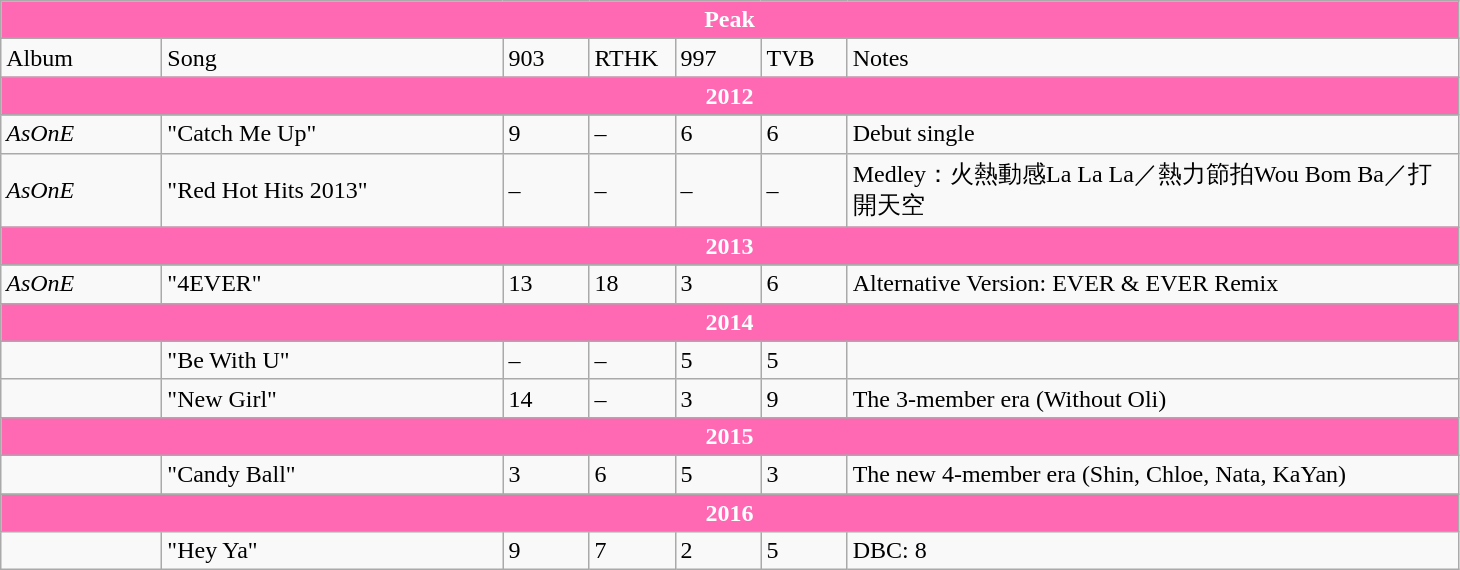<table class="wikitable">
<tr>
<th style="background:#FF69B4; color:white" colspan="7"><strong>Peak</strong></th>
</tr>
<tr>
<td width="100">Album</td>
<td width="220">Song</td>
<td width="50">903</td>
<td width="50">RTHK</td>
<td width="50">997</td>
<td width="50">TVB</td>
<td width="400">Notes</td>
</tr>
<tr>
<th style="background:#FF69B4; color:white" colspan="7"><strong>2012</strong></th>
</tr>
<tr>
<td><em>AsOnE</em></td>
<td>"Catch Me Up"</td>
<td>9</td>
<td>–</td>
<td>6</td>
<td>6</td>
<td>Debut single</td>
</tr>
<tr>
<td><em>AsOnE</em></td>
<td>"Red Hot Hits 2013"</td>
<td>–</td>
<td>–</td>
<td>–</td>
<td>–</td>
<td>Medley：火熱動感La La La／熱力節拍Wou Bom Ba／打開天空</td>
</tr>
<tr>
<th style="background:#FF69B4; color:white" colspan="7"><strong>2013</strong></th>
</tr>
<tr>
<td><em>AsOnE</em></td>
<td>"4EVER"</td>
<td>13</td>
<td>18</td>
<td>3</td>
<td>6</td>
<td>Alternative Version: EVER & EVER Remix</td>
</tr>
<tr>
<th style="background:#FF69B4; color:white" colspan="7"><strong>2014</strong></th>
</tr>
<tr>
<td></td>
<td>"Be With U"</td>
<td>–</td>
<td>–</td>
<td>5</td>
<td>5</td>
<td></td>
</tr>
<tr>
<td></td>
<td>"New Girl"</td>
<td>14</td>
<td>–</td>
<td>3</td>
<td>9</td>
<td>The 3-member era (Without Oli)</td>
</tr>
<tr>
<th style="background:#FF69B4; color:white" colspan="7"><strong>2015</strong></th>
</tr>
<tr>
<td></td>
<td>"Candy Ball"</td>
<td>3</td>
<td>6</td>
<td>5</td>
<td>3</td>
<td>The new 4-member era (Shin, Chloe, Nata, KaYan)</td>
</tr>
<tr>
<th style="background:#FF69B4; color:white" colspan="7"><strong>2016</strong></th>
</tr>
<tr>
<td></td>
<td>"Hey Ya"</td>
<td>9</td>
<td>7</td>
<td>2</td>
<td>5</td>
<td>DBC: 8</td>
</tr>
</table>
